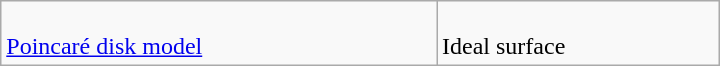<table class=wikitable width=480>
<tr>
<td><br><a href='#'>Poincaré disk model</a></td>
<td><br>Ideal surface</td>
</tr>
</table>
